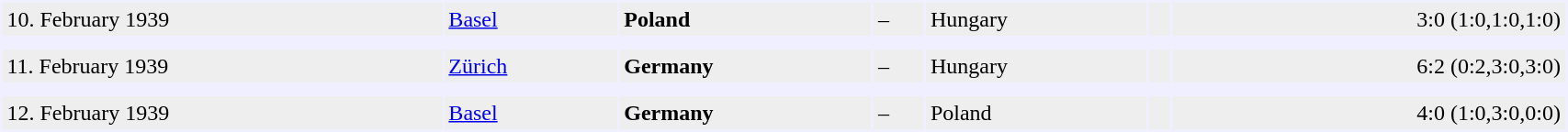<table cellspacing="2" border="0" cellpadding="3" bgcolor="#EFEFFF" width="90%">
<tr>
<td bgcolor="#EEEEEE">10. February 1939</td>
<td bgcolor="#EEEEEE"><a href='#'>Basel</a></td>
<td bgcolor="#EEEEEE"> <strong>Poland</strong></td>
<td bgcolor="#EEEEEE">–</td>
<td bgcolor="#EEEEEE"> Hungary</td>
<td bgcolor="#EEEEEE"></td>
<td bgcolor="#EEEEEE" align="right">3:0 (1:0,1:0,1:0)</td>
</tr>
<tr>
<td></td>
</tr>
<tr>
<td bgcolor="#EEEEEE">11. February 1939</td>
<td bgcolor="#EEEEEE"><a href='#'>Zürich</a></td>
<td bgcolor="#EEEEEE"> <strong>Germany</strong></td>
<td bgcolor="#EEEEEE">–</td>
<td bgcolor="#EEEEEE"> Hungary</td>
<td bgcolor="#EEEEEE"></td>
<td bgcolor="#EEEEEE" align="right">6:2 (0:2,3:0,3:0)</td>
</tr>
<tr>
<td></td>
</tr>
<tr>
<td bgcolor="#EEEEEE">12. February 1939</td>
<td bgcolor="#EEEEEE"><a href='#'>Basel</a></td>
<td bgcolor="#EEEEEE"> <strong>Germany</strong></td>
<td bgcolor="#EEEEEE">–</td>
<td bgcolor="#EEEEEE"> Poland</td>
<td bgcolor="#EEEEEE"></td>
<td bgcolor="#EEEEEE" align="right">4:0 (1:0,3:0,0:0)</td>
</tr>
</table>
